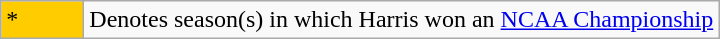<table class="wikitable">
<tr>
<td style="background:#ffcc00; width:3em;">*</td>
<td>Denotes season(s) in which Harris won an <a href='#'>NCAA Championship</a></td>
</tr>
</table>
